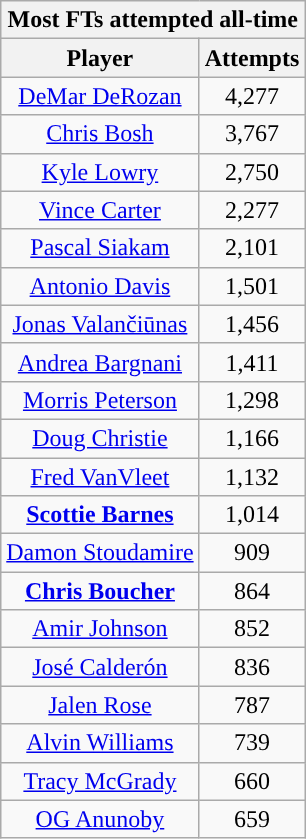<table class="wikitable sortable" style="text-align:center">
<tr>
<th colspan="5">Most FTs attempted all-time</th>
</tr>
<tr>
<th>Player</th>
<th>Attempts</th>
</tr>
<tr>
<td><a href='#'>DeMar DeRozan</a></td>
<td>4,277</td>
</tr>
<tr>
<td><a href='#'>Chris Bosh</a></td>
<td>3,767</td>
</tr>
<tr>
<td><a href='#'>Kyle Lowry</a></td>
<td>2,750</td>
</tr>
<tr>
<td><a href='#'>Vince Carter</a></td>
<td>2,277</td>
</tr>
<tr>
<td><a href='#'>Pascal Siakam</a></td>
<td>2,101</td>
</tr>
<tr>
<td><a href='#'>Antonio Davis</a></td>
<td>1,501</td>
</tr>
<tr>
<td><a href='#'>Jonas Valančiūnas</a></td>
<td>1,456</td>
</tr>
<tr>
<td><a href='#'>Andrea Bargnani</a></td>
<td>1,411</td>
</tr>
<tr>
<td><a href='#'>Morris Peterson</a></td>
<td>1,298</td>
</tr>
<tr>
<td><a href='#'>Doug Christie</a></td>
<td>1,166</td>
</tr>
<tr>
<td><a href='#'>Fred VanVleet</a></td>
<td>1,132</td>
</tr>
<tr>
<td><strong><a href='#'>Scottie Barnes</a></strong></td>
<td>1,014</td>
</tr>
<tr>
<td><a href='#'>Damon Stoudamire</a></td>
<td>909</td>
</tr>
<tr>
<td><strong><a href='#'>Chris Boucher</a></strong></td>
<td>864</td>
</tr>
<tr>
<td><a href='#'>Amir Johnson</a></td>
<td>852</td>
</tr>
<tr>
<td><a href='#'>José Calderón</a></td>
<td>836</td>
</tr>
<tr>
<td><a href='#'>Jalen Rose</a></td>
<td>787</td>
</tr>
<tr>
<td><a href='#'>Alvin Williams</a></td>
<td>739</td>
</tr>
<tr>
<td><a href='#'>Tracy McGrady</a></td>
<td>660</td>
</tr>
<tr>
<td><a href='#'>OG Anunoby</a></td>
<td>659</td>
</tr>
</table>
